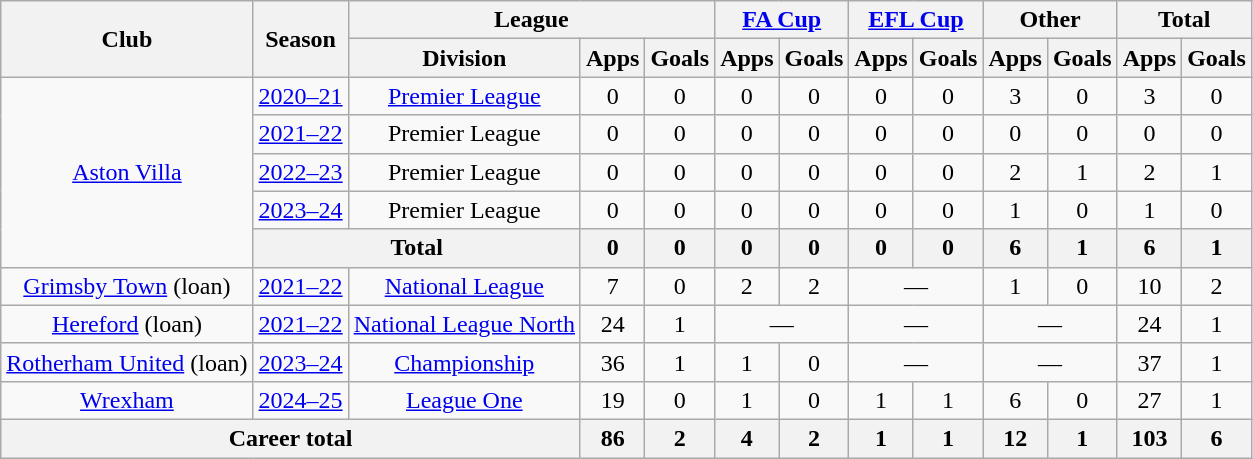<table class="wikitable" style="text-align:center">
<tr>
<th rowspan="2">Club</th>
<th rowspan="2">Season</th>
<th colspan="3">League</th>
<th colspan="2"><a href='#'>FA Cup</a></th>
<th colspan="2"><a href='#'>EFL Cup</a></th>
<th colspan="2">Other</th>
<th colspan="2">Total</th>
</tr>
<tr>
<th>Division</th>
<th>Apps</th>
<th>Goals</th>
<th>Apps</th>
<th>Goals</th>
<th>Apps</th>
<th>Goals</th>
<th>Apps</th>
<th>Goals</th>
<th>Apps</th>
<th>Goals</th>
</tr>
<tr>
<td rowspan="5"><a href='#'>Aston Villa</a></td>
<td><a href='#'>2020–21</a></td>
<td><a href='#'>Premier League</a></td>
<td>0</td>
<td>0</td>
<td>0</td>
<td>0</td>
<td>0</td>
<td>0</td>
<td>3</td>
<td>0</td>
<td>3</td>
<td>0</td>
</tr>
<tr>
<td><a href='#'>2021–22</a></td>
<td>Premier League</td>
<td>0</td>
<td>0</td>
<td>0</td>
<td>0</td>
<td>0</td>
<td>0</td>
<td>0</td>
<td>0</td>
<td>0</td>
<td>0</td>
</tr>
<tr>
<td><a href='#'>2022–23</a></td>
<td>Premier League</td>
<td>0</td>
<td>0</td>
<td>0</td>
<td>0</td>
<td>0</td>
<td>0</td>
<td>2</td>
<td>1</td>
<td>2</td>
<td>1</td>
</tr>
<tr>
<td><a href='#'>2023–24</a></td>
<td>Premier League</td>
<td>0</td>
<td>0</td>
<td>0</td>
<td>0</td>
<td>0</td>
<td>0</td>
<td>1</td>
<td>0</td>
<td>1</td>
<td>0</td>
</tr>
<tr>
<th colspan="2">Total</th>
<th>0</th>
<th>0</th>
<th>0</th>
<th>0</th>
<th>0</th>
<th>0</th>
<th>6</th>
<th>1</th>
<th>6</th>
<th>1</th>
</tr>
<tr>
<td><a href='#'>Grimsby Town</a> (loan)</td>
<td><a href='#'>2021–22</a></td>
<td><a href='#'>National League</a></td>
<td>7</td>
<td>0</td>
<td>2</td>
<td>2</td>
<td colspan="2">—</td>
<td>1</td>
<td>0</td>
<td>10</td>
<td>2</td>
</tr>
<tr>
<td><a href='#'>Hereford</a> (loan)</td>
<td><a href='#'>2021–22</a></td>
<td><a href='#'>National League North</a></td>
<td>24</td>
<td>1</td>
<td colspan="2">—</td>
<td colspan="2">—</td>
<td colspan="2">—</td>
<td>24</td>
<td>1</td>
</tr>
<tr>
<td><a href='#'>Rotherham United</a> (loan)</td>
<td><a href='#'>2023–24</a></td>
<td><a href='#'>Championship</a></td>
<td>36</td>
<td>1</td>
<td>1</td>
<td>0</td>
<td colspan="2">—</td>
<td colspan="2">—</td>
<td>37</td>
<td>1</td>
</tr>
<tr>
<td><a href='#'>Wrexham</a></td>
<td><a href='#'>2024–25</a></td>
<td><a href='#'>League One</a></td>
<td>19</td>
<td>0</td>
<td>1</td>
<td>0</td>
<td>1</td>
<td>1</td>
<td>6</td>
<td>0</td>
<td>27</td>
<td>1</td>
</tr>
<tr>
<th colspan="3">Career total</th>
<th>86</th>
<th>2</th>
<th>4</th>
<th>2</th>
<th>1</th>
<th>1</th>
<th>12</th>
<th>1</th>
<th>103</th>
<th>6</th>
</tr>
</table>
